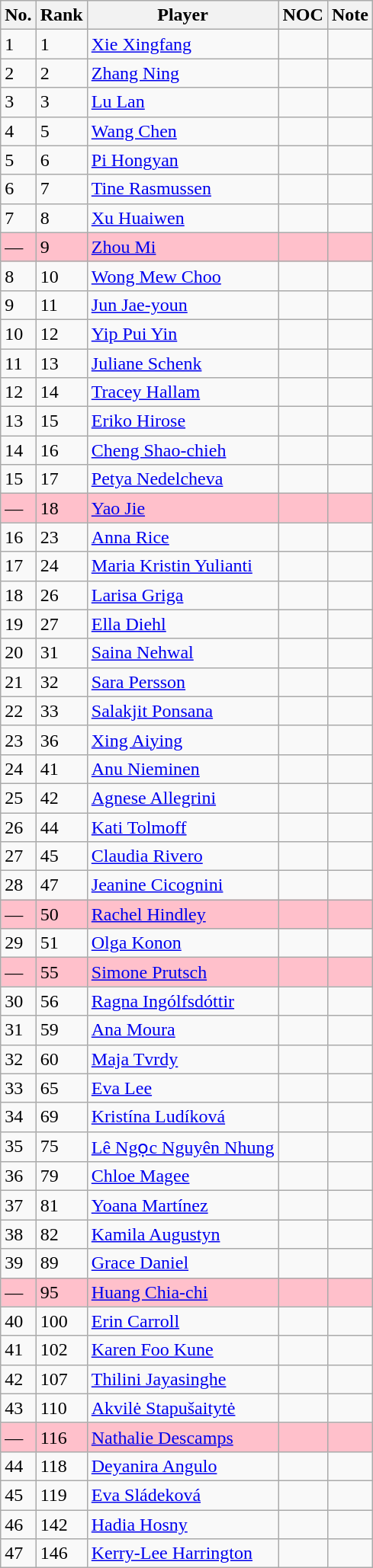<table class="wikitable">
<tr>
<th>No.</th>
<th>Rank</th>
<th>Player</th>
<th>NOC</th>
<th>Note</th>
</tr>
<tr>
<td>1</td>
<td>1</td>
<td><a href='#'>Xie Xingfang</a></td>
<td></td>
<td></td>
</tr>
<tr>
<td>2</td>
<td>2</td>
<td><a href='#'>Zhang Ning</a></td>
<td></td>
<td></td>
</tr>
<tr>
<td>3</td>
<td>3</td>
<td><a href='#'>Lu Lan</a></td>
<td></td>
<td></td>
</tr>
<tr>
<td>4</td>
<td>5</td>
<td><a href='#'>Wang Chen</a></td>
<td></td>
<td></td>
</tr>
<tr>
<td>5</td>
<td>6</td>
<td><a href='#'>Pi Hongyan</a></td>
<td></td>
<td></td>
</tr>
<tr>
<td>6</td>
<td>7</td>
<td><a href='#'>Tine Rasmussen</a></td>
<td></td>
<td></td>
</tr>
<tr>
<td>7</td>
<td>8</td>
<td><a href='#'>Xu Huaiwen</a></td>
<td></td>
<td></td>
</tr>
<tr bgcolor=#FFC0CB>
<td>—</td>
<td>9</td>
<td><a href='#'>Zhou Mi</a></td>
<td></td>
<td></td>
</tr>
<tr>
<td>8</td>
<td>10</td>
<td><a href='#'>Wong Mew Choo</a></td>
<td></td>
<td></td>
</tr>
<tr>
<td>9</td>
<td>11</td>
<td><a href='#'>Jun Jae-youn</a></td>
<td></td>
<td></td>
</tr>
<tr>
<td>10</td>
<td>12</td>
<td><a href='#'>Yip Pui Yin</a></td>
<td></td>
<td></td>
</tr>
<tr>
<td>11</td>
<td>13</td>
<td><a href='#'>Juliane Schenk</a></td>
<td></td>
<td></td>
</tr>
<tr>
<td>12</td>
<td>14</td>
<td><a href='#'>Tracey Hallam</a></td>
<td></td>
<td></td>
</tr>
<tr>
<td>13</td>
<td>15</td>
<td><a href='#'>Eriko Hirose</a></td>
<td></td>
<td></td>
</tr>
<tr>
<td>14</td>
<td>16</td>
<td><a href='#'>Cheng Shao-chieh</a></td>
<td></td>
<td></td>
</tr>
<tr>
<td>15</td>
<td>17</td>
<td><a href='#'>Petya Nedelcheva</a></td>
<td></td>
<td></td>
</tr>
<tr bgcolor=#FFC0CB>
<td>—</td>
<td>18</td>
<td><a href='#'>Yao Jie</a></td>
<td></td>
<td></td>
</tr>
<tr>
<td>16</td>
<td>23</td>
<td><a href='#'>Anna Rice</a></td>
<td></td>
<td></td>
</tr>
<tr>
<td>17</td>
<td>24</td>
<td><a href='#'>Maria Kristin Yulianti</a></td>
<td></td>
<td></td>
</tr>
<tr>
<td>18</td>
<td>26</td>
<td><a href='#'>Larisa Griga</a></td>
<td></td>
<td></td>
</tr>
<tr>
<td>19</td>
<td>27</td>
<td><a href='#'>Ella Diehl</a></td>
<td></td>
<td></td>
</tr>
<tr>
<td>20</td>
<td>31</td>
<td><a href='#'>Saina Nehwal</a></td>
<td></td>
<td></td>
</tr>
<tr>
<td>21</td>
<td>32</td>
<td><a href='#'>Sara Persson</a></td>
<td></td>
<td></td>
</tr>
<tr>
<td>22</td>
<td>33</td>
<td><a href='#'>Salakjit Ponsana</a></td>
<td></td>
<td></td>
</tr>
<tr>
<td>23</td>
<td>36</td>
<td><a href='#'>Xing Aiying</a></td>
<td></td>
<td></td>
</tr>
<tr>
<td>24</td>
<td>41</td>
<td><a href='#'>Anu Nieminen</a></td>
<td></td>
<td></td>
</tr>
<tr>
<td>25</td>
<td>42</td>
<td><a href='#'>Agnese Allegrini</a></td>
<td></td>
<td></td>
</tr>
<tr>
<td>26</td>
<td>44</td>
<td><a href='#'>Kati Tolmoff</a></td>
<td></td>
<td></td>
</tr>
<tr>
<td>27</td>
<td>45</td>
<td><a href='#'>Claudia Rivero</a></td>
<td></td>
<td></td>
</tr>
<tr>
<td>28</td>
<td>47</td>
<td><a href='#'>Jeanine Cicognini</a></td>
<td></td>
<td></td>
</tr>
<tr bgcolor=#FFC0CB>
<td>—</td>
<td>50</td>
<td><a href='#'>Rachel Hindley</a></td>
<td></td>
<td></td>
</tr>
<tr>
<td>29</td>
<td>51</td>
<td><a href='#'>Olga Konon</a></td>
<td></td>
<td></td>
</tr>
<tr bgcolor=#FFC0CB>
<td>—</td>
<td>55</td>
<td><a href='#'>Simone Prutsch</a></td>
<td></td>
<td></td>
</tr>
<tr>
<td>30</td>
<td>56</td>
<td><a href='#'>Ragna Ingólfsdóttir</a></td>
<td></td>
<td></td>
</tr>
<tr>
<td>31</td>
<td>59</td>
<td><a href='#'>Ana Moura</a></td>
<td></td>
<td></td>
</tr>
<tr>
<td>32</td>
<td>60</td>
<td><a href='#'>Maja Tvrdy</a></td>
<td></td>
<td></td>
</tr>
<tr>
<td>33</td>
<td>65</td>
<td><a href='#'>Eva Lee</a></td>
<td></td>
<td></td>
</tr>
<tr>
<td>34</td>
<td>69</td>
<td><a href='#'>Kristína Ludíková</a></td>
<td></td>
<td></td>
</tr>
<tr>
<td>35</td>
<td>75</td>
<td><a href='#'>Lê Ngọc Nguyên Nhung</a></td>
<td></td>
<td></td>
</tr>
<tr>
<td>36</td>
<td>79</td>
<td><a href='#'>Chloe Magee</a></td>
<td></td>
<td></td>
</tr>
<tr>
<td>37</td>
<td>81</td>
<td><a href='#'>Yoana Martínez</a></td>
<td></td>
<td></td>
</tr>
<tr>
<td>38</td>
<td>82</td>
<td><a href='#'>Kamila Augustyn</a></td>
<td></td>
<td></td>
</tr>
<tr>
<td>39</td>
<td>89</td>
<td><a href='#'>Grace Daniel</a></td>
<td></td>
<td></td>
</tr>
<tr bgcolor=#FFC0CB>
<td>—</td>
<td>95</td>
<td><a href='#'>Huang Chia-chi</a></td>
<td></td>
<td></td>
</tr>
<tr>
<td>40</td>
<td>100</td>
<td><a href='#'>Erin Carroll</a></td>
<td></td>
<td></td>
</tr>
<tr>
<td>41</td>
<td>102</td>
<td><a href='#'>Karen Foo Kune</a></td>
<td></td>
<td></td>
</tr>
<tr>
<td>42</td>
<td>107</td>
<td><a href='#'>Thilini Jayasinghe</a></td>
<td></td>
<td></td>
</tr>
<tr>
<td>43</td>
<td>110</td>
<td><a href='#'>Akvilė Stapušaitytė</a></td>
<td></td>
<td></td>
</tr>
<tr bgcolor=#FFC0CB>
<td>—</td>
<td>116</td>
<td><a href='#'>Nathalie Descamps</a></td>
<td></td>
<td></td>
</tr>
<tr>
<td>44</td>
<td>118</td>
<td><a href='#'>Deyanira Angulo</a></td>
<td></td>
<td></td>
</tr>
<tr>
<td>45</td>
<td>119</td>
<td><a href='#'>Eva Sládeková</a></td>
<td></td>
<td></td>
</tr>
<tr>
<td>46</td>
<td>142</td>
<td><a href='#'>Hadia Hosny</a></td>
<td></td>
<td></td>
</tr>
<tr>
<td>47</td>
<td>146</td>
<td><a href='#'>Kerry-Lee Harrington</a></td>
<td></td>
<td></td>
</tr>
</table>
